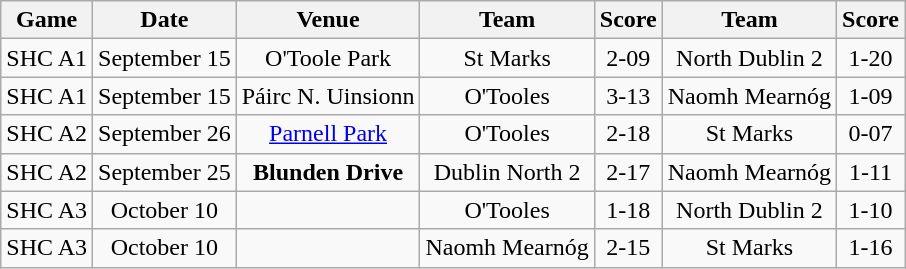<table class="wikitable">
<tr>
<th>Game</th>
<th>Date</th>
<th>Venue</th>
<th>Team</th>
<th>Score</th>
<th>Team</th>
<th>Score</th>
</tr>
<tr align="center">
<td>SHC A1</td>
<td>September 15</td>
<td>O'Toole Park</td>
<td>St Marks</td>
<td>2-09</td>
<td>North Dublin 2</td>
<td>1-20</td>
</tr>
<tr align="center">
<td>SHC A1</td>
<td>September 15</td>
<td>Páirc N. Uinsionn</td>
<td>O'Tooles</td>
<td>3-13</td>
<td>Naomh Mearnóg</td>
<td>1-09</td>
</tr>
<tr align="center">
<td>SHC A2</td>
<td>September 26</td>
<td><a href='#'>Parnell Park</a></td>
<td>O'Tooles</td>
<td>2-18</td>
<td>St Marks</td>
<td>0-07</td>
</tr>
<tr align="center">
<td>SHC A2</td>
<td>September 25</td>
<td><strong>Blunden Drive</strong></td>
<td>Dublin North 2</td>
<td>2-17</td>
<td>Naomh Mearnóg</td>
<td>1-11</td>
</tr>
<tr align="center">
<td>SHC A3</td>
<td>October 10</td>
<td></td>
<td>O'Tooles</td>
<td>1-18</td>
<td>North Dublin 2</td>
<td>1-10</td>
</tr>
<tr align="center">
<td>SHC A3</td>
<td>October 10</td>
<td></td>
<td>Naomh Mearnóg</td>
<td>2-15</td>
<td>St Marks</td>
<td>1-16</td>
</tr>
</table>
